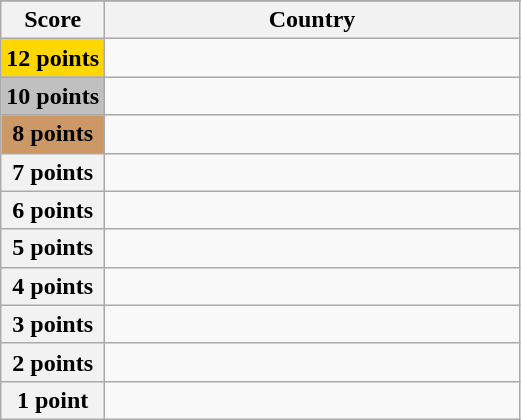<table class="wikitable">
<tr>
</tr>
<tr>
<th scope="col" width="20%">Score</th>
<th scope="col">Country</th>
</tr>
<tr>
<th scope="row" style="background:gold">12 points</th>
<td></td>
</tr>
<tr>
<th scope="row" style="background:silver">10 points</th>
<td></td>
</tr>
<tr>
<th scope="row" style="background:#CC9966">8 points</th>
<td></td>
</tr>
<tr>
<th scope="row">7 points</th>
<td></td>
</tr>
<tr>
<th scope="row">6 points</th>
<td></td>
</tr>
<tr>
<th scope="row">5 points</th>
<td></td>
</tr>
<tr>
<th scope="row">4 points</th>
<td></td>
</tr>
<tr>
<th scope="row">3 points</th>
<td></td>
</tr>
<tr>
<th scope="row">2 points</th>
<td></td>
</tr>
<tr>
<th scope="row">1 point</th>
<td></td>
</tr>
</table>
